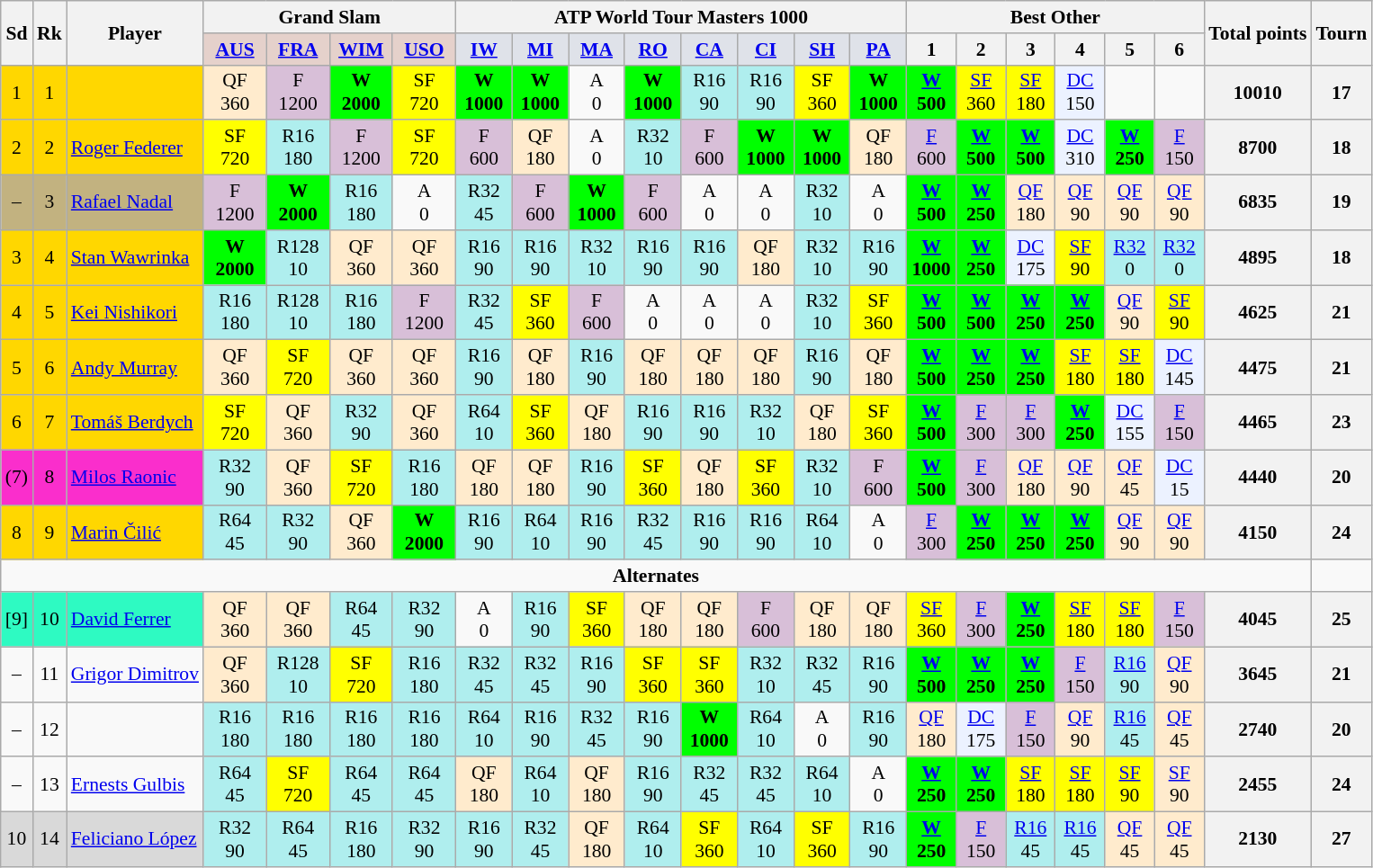<table class=wikitable style=font-size:90%;text-align:center>
<tr>
<th rowspan="2">Sd</th>
<th rowspan="2">Rk</th>
<th rowspan="2">Player</th>
<th colspan=4>Grand Slam</th>
<th colspan=8>ATP World Tour Masters 1000</th>
<th colspan=6>Best Other</th>
<th rowspan=2>Total points</th>
<th rowspan=2>Tourn</th>
</tr>
<tr>
<td style="background:#e5d1cb; width:40px;"><strong><a href='#'>AUS</a></strong></td>
<td style="background:#e5d1cb; width:40px;"><strong><a href='#'>FRA</a></strong></td>
<td style="background:#e5d1cb; width:40px;"><strong><a href='#'>WIM</a></strong></td>
<td style="background:#e5d1cb; width:40px;"><strong><a href='#'>USO</a></strong></td>
<td style="background:#dfe2e9; width:35px;"><strong><a href='#'>IW</a></strong></td>
<td style="background:#dfe2e9; width:35px;"><strong><a href='#'>MI</a></strong></td>
<td style="background:#dfe2e9; width:35px;"><strong><a href='#'>MA</a></strong></td>
<td style="background:#dfe2e9; width:35px;"><strong><a href='#'>RO</a></strong></td>
<td style="background:#dfe2e9; width:35px;"><strong><a href='#'>CA</a></strong></td>
<td style="background:#dfe2e9; width:35px;"><strong><a href='#'>CI</a></strong></td>
<td style="background:#dfe2e9; width:35px;"><strong><a href='#'>SH</a></strong></td>
<td style="background:#dfe2e9; width:35px;"><strong><a href='#'>PA</a></strong></td>
<th width=30>1</th>
<th width=30>2</th>
<th width=30>3</th>
<th width=30>4</th>
<th width=30>5</th>
<th width=30>6</th>
</tr>
<tr>
<td bgcolor=gold>1</td>
<td bgcolor=gold>1</td>
<td style="text-align:left; background:gold;"></td>
<td style="background:#ffebcd;">QF<br>360</td>
<td style="background:thistle;">F<br>1200</td>
<td bgcolor=lime><strong>W<br>2000</strong></td>
<td style="background:yellow;">SF<br>720</td>
<td bgcolor=lime><strong>W<br>1000</strong></td>
<td bgcolor=Lime><strong>W<br>1000</strong></td>
<td>A<br>0</td>
<td bgcolor=Lime> <strong>W<br>1000</strong></td>
<td style="background:#afeeee;">R16<br>90</td>
<td style="background:#afeeee;"> R16<br>90</td>
<td style="background:yellow;">SF<br>360</td>
<td bgcolor=lime><strong>W<br>1000</strong></td>
<td bgcolor=lime><strong> <a href='#'>W</a><br>500</strong></td>
<td style="background:yellow;"> <a href='#'>SF</a><br>360</td>
<td style="background:yellow;"><a href='#'>SF</a><br>180</td>
<td style="background:#ecf2ff;"><a href='#'>DC</a><br>150</td>
<td></td>
<td></td>
<th>10010</th>
<th>17</th>
</tr>
<tr>
<td bgcolor=gold>2</td>
<td bgcolor=gold>2</td>
<td style="text-align:left; background:gold;"> <a href='#'>Roger Federer</a></td>
<td style="background:yellow;">SF<br>720</td>
<td style="background:#afeeee;">R16<br>180</td>
<td style="background:thistle;">F<br>1200</td>
<td style="background:yellow;">SF<br>720</td>
<td style="background:thistle;">F<br>600</td>
<td style="background:#ffebcd;">QF<br>180</td>
<td>A<br>0</td>
<td style="background:#afeeee;"> R32<br>10</td>
<td style="background:thistle;">F<br>600</td>
<td bgcolor=lime> <strong>W</strong><br><strong>1000</strong></td>
<td bgcolor=lime><strong>W<br>1000</strong></td>
<td style="background:#ffebcd;">QF<br>180</td>
<td style="background:thistle;"> <a href='#'>F</a><br>600</td>
<td bgcolor=lime><strong><a href='#'>W</a><br>500</strong></td>
<td bgcolor=lime><strong><a href='#'>W</a><br>500</strong></td>
<td style="background:#ecf2ff;"><a href='#'>DC</a><br>310</td>
<td bgcolor=lime><strong><a href='#'>W</a><br>250</strong></td>
<td style="background:thistle;"><a href='#'>F</a><br>150</td>
<th>8700</th>
<th>18</th>
</tr>
<tr>
<td style="background:#c2b280;">–</td>
<td style="background:#c2b280;">3</td>
<td style="text-align:left; background:#c2b280;"> <a href='#'>Rafael Nadal</a></td>
<td style="background:thistle;">F<br>1200</td>
<td bgcolor=lime><strong>W</strong><br><strong>2000</strong></td>
<td style="background:#afeeee;">R16<br>180</td>
<td>A<br>0</td>
<td style="background:#afeeee;">R32<br>45</td>
<td style="background:thistle;">F<br>600</td>
<td bgcolor=lime><strong>W</strong><br><strong>1000</strong></td>
<td style="background:thistle;">F<br>600</td>
<td>A<br>0</td>
<td>A<br>0</td>
<td style="background:#afeeee;">R32<br>10</td>
<td>A<br>0</td>
<td bgcolor=lime> <strong><a href='#'>W</a><br>500</strong></td>
<td bgcolor=lime><strong><a href='#'>W</a><br>250</strong></td>
<td style="background:#ffebcd;"> <a href='#'>QF</a><br>180</td>
<td style="background:#ffebcd;"> <a href='#'>QF</a><br>90</td>
<td style="background:#ffebcd;"><a href='#'>QF</a><br>90</td>
<td style="background:#ffebcd;"><a href='#'>QF</a><br>90</td>
<th>6835</th>
<th>19</th>
</tr>
<tr>
<td bgcolor=gold>3</td>
<td bgcolor=gold>4</td>
<td style="text-align:left; background:gold;"> <a href='#'>Stan Wawrinka</a></td>
<td bgcolor=lime><strong>W<br>2000</strong></td>
<td style="background:#afeeee;">R128<br>10</td>
<td style="background:#ffebcd;">QF<br>360</td>
<td style="background:#ffebcd;">QF<br>360</td>
<td style="background:#afeeee;">R16<br>90</td>
<td style="background:#afeeee;">R16<br>90</td>
<td style="background:#afeeee;">R32<br>10</td>
<td style="background:#afeeee;"> R16<br>90</td>
<td style="background:#afeeee;">R16<br>90</td>
<td style="background:#ffebcd;"> QF<br>180</td>
<td style="background:#afeeee;">R32<br>10</td>
<td style="background:#afeeee;">R16<br>90</td>
<td bgcolor=lime> <strong><a href='#'>W</a><br>1000</strong></td>
<td bgcolor=lime><strong><a href='#'>W</a><br>250</strong></td>
<td style="background:#ecf2ff;"><a href='#'>DC</a><br>175</td>
<td style="background:yellow;"><a href='#'>SF</a><br>90</td>
<td bgcolor=afeeee><a href='#'>R32</a><br>0</td>
<td style="background:#afeeee;"><a href='#'>R32</a><br>0</td>
<th>4895</th>
<th>18</th>
</tr>
<tr>
<td bgcolor=gold>4</td>
<td bgcolor=gold>5</td>
<td style="text-align:left; background:gold;"> <a href='#'>Kei Nishikori</a></td>
<td style="background:#afeeee;">R16<br>180</td>
<td style="background:#afeeee;">R128<br>10</td>
<td style="background:#afeeee;">R16<br>180</td>
<td style="background:thistle;">F<br>1200</td>
<td style="background:#afeeee;">R32<br>45</td>
<td style="background:yellow;">SF<br>360</td>
<td style="background:thistle;">F<br>600</td>
<td>A<br>0</td>
<td>A<br>0</td>
<td>A<br>0</td>
<td style="background:#afeeee;">R32<br>10</td>
<td style="background:yellow;">SF<br>360</td>
<td bgcolor=lime><strong><a href='#'>W</a><br>500</strong></td>
<td bgcolor=lime><strong><a href='#'>W</a><br>500</strong></td>
<td bgcolor=lime> <strong><a href='#'>W</a><br>250</strong></td>
<td bgcolor=lime><strong><a href='#'>W</a><br>250</strong></td>
<td style="background:#ffebcd;"><a href='#'>QF</a><br>90</td>
<td style="background:yellow;"><a href='#'>SF</a><br>90</td>
<th>4625</th>
<th>21</th>
</tr>
<tr>
<td bgcolor=gold>5</td>
<td bgcolor=gold>6</td>
<td style="text-align:left; background:gold;"> <a href='#'>Andy Murray</a></td>
<td style="background:#ffebcd;">QF<br>360</td>
<td style="background:yellow;">SF<br>720</td>
<td style="background:#ffebcd;">QF<br>360</td>
<td style="background:#ffebcd;">QF<br>360</td>
<td style="background:#afeeee;">R16<br>90</td>
<td style="background:#ffebcd;">QF<br>180</td>
<td style="background:#afeeee;">R16<br>90</td>
<td style="background:#ffebcd;"> QF<br>180</td>
<td style="background:#ffebcd;">QF<br>180</td>
<td style="background:#ffebcd;"> QF<br>180</td>
<td style="background:#afeeee;">R16<br>90</td>
<td style="background:#ffebcd;">QF<br>180</td>
<td bgcolor=lime><strong><a href='#'>W</a><br>500</strong></td>
<td bgcolor=lime><strong><a href='#'>W</a><br>250</strong></td>
<td bgcolor=lime><strong><a href='#'>W</a><br>250</strong></td>
<td style="background:yellow;"> <a href='#'>SF</a><br>180</td>
<td style="background:yellow;"><a href='#'>SF</a><br>180</td>
<td style="background:#ecf2ff;"><a href='#'>DC</a><br>145</td>
<th>4475</th>
<th>21</th>
</tr>
<tr>
<td bgcolor=gold>6</td>
<td bgcolor=gold>7</td>
<td style="text-align:left; background:gold;"> <a href='#'>Tomáš Berdych</a></td>
<td style="background:yellow;">SF<br>720</td>
<td style="background:#ffebcd;">QF<br>360</td>
<td style="background:#afeeee;">R32<br>90</td>
<td style="background:#ffebcd;">QF<br>360</td>
<td style="background:#afeeee;">R64<br>10</td>
<td style="background:yellow;">SF<br>360</td>
<td style="background:#ffebcd;">QF<br>180</td>
<td style="background:#afeeee;"> R16<br>90</td>
<td style="background:#afeeee;">R16<br>90</td>
<td style="background:#afeeee;"> R32<br>10</td>
<td style="background:#ffebcd;">QF<br>180</td>
<td style="background:yellow;">SF<br>360</td>
<td bgcolor=lime><strong><a href='#'>W</a><br>500</strong></td>
<td style="background:thistle;"><a href='#'>F</a><br>300</td>
<td style="background:thistle;"> <a href='#'>F</a><br>300</td>
<td bgcolor=lime><strong><a href='#'>W</a><br>250</strong></td>
<td style="background:#ecf2ff;"><a href='#'>DC</a><br>155</td>
<td style="background:thistle;"> <a href='#'>F</a><br>150</td>
<th>4465</th>
<th>23</th>
</tr>
<tr>
<td style="background:#fa2ecc;">(7)</td>
<td style="background:#fa2ecc;">8</td>
<td style="text-align:left; background:#fa2ecc;"> <a href='#'>Milos Raonic</a></td>
<td style="background:#afeeee;">R32<br>90</td>
<td style="background:#ffebcd;">QF<br>360</td>
<td style="background:yellow;">SF<br>720</td>
<td style="background:#afeeee;">R16<br>180</td>
<td style="background:#ffebcd;">QF<br>180</td>
<td style="background:#ffebcd;">QF<br>180</td>
<td style="background:#afeeee;">R16<br>90</td>
<td style="background:yellow;">SF<br>360</td>
<td style="background:#ffebcd;">QF<br>180</td>
<td style="background:yellow;"> SF<br>360</td>
<td style="background:#afeeee;">R32<br>10</td>
<td style="background:thistle;">F<br>600</td>
<td bgcolor=lime><strong><a href='#'>W</a><br>500</strong></td>
<td style="background:thistle;"><a href='#'>F</a><br>300</td>
<td style="background:#ffebcd;"><a href='#'>QF</a><br>180</td>
<td style="background:#ffebcd;"><a href='#'>QF</a><br>90</td>
<td style="background:#ffebcd;"><a href='#'>QF</a><br>45</td>
<td style="background:#ecf2ff;"><a href='#'>DC</a><br>15</td>
<th>4440</th>
<th>20</th>
</tr>
<tr>
<td bgcolor=gold>8</td>
<td bgcolor=gold>9</td>
<td style="text-align:left; background:gold;"> <a href='#'>Marin Čilić</a></td>
<td style="background:#afeeee;">R64<br>45</td>
<td style="background:#afeeee;">R32<br>90</td>
<td style="background:#ffebcd;">QF<br>360</td>
<td bgcolor=lime><strong>W</strong><br><strong>2000</strong></td>
<td style="background:#afeeee;">R16<br>90</td>
<td style="background:#afeeee;">R64<br>10</td>
<td style="background:#afeeee;">R16<br>90</td>
<td style="background:#afeeee;"> R32<br>45</td>
<td style="background:#afeeee;">R16<br>90</td>
<td style="background:#afeeee;"> R16<br>90</td>
<td style="background:#afeeee;">R64<br>10</td>
<td>A<br>0</td>
<td style="background:thistle;"><a href='#'>F</a><br>300</td>
<td bgcolor=lime><strong><a href='#'>W</a><br>250</strong></td>
<td bgcolor=lime><strong><a href='#'>W</a><br>250</strong></td>
<td bgcolor=lime><strong><a href='#'>W</a><br>250</strong></td>
<td style="background:#ffebcd;"><a href='#'>QF</a><br>90</td>
<td style="background:#ffebcd;"> <a href='#'>QF</a><br>90</td>
<th>4150</th>
<th>24</th>
</tr>
<tr>
<td colspan="22"><strong>Alternates</strong></td>
</tr>
<tr>
<td style="background:#2efac2;">[9]</td>
<td style="background:#2efac2;">10</td>
<td style="text-align:left; background:#2efac2;"> <a href='#'>David Ferrer</a></td>
<td style="background:#ffebcd;">QF<br>360</td>
<td style="background:#ffebcd;">QF<br>360</td>
<td style="background:#afeeee;">R64<br>45</td>
<td style="background:#afeeee;">R32<br>90</td>
<td>A<br>0</td>
<td style="background:#afeeee;">R16<br>90</td>
<td style="background:yellow;">SF<br>360</td>
<td style="background:#ffebcd;"> QF<br>180</td>
<td style="background:#ffebcd;">QF<br>180</td>
<td style="background:thistle;"> F<br>600</td>
<td style="background:#ffebcd;">QF<br>180</td>
<td style="background:#ffebcd;">QF<br>180</td>
<td style="background:yellow;"> <a href='#'>SF</a><br>360</td>
<td style="background:thistle;"> <a href='#'>F</a><br>300</td>
<td bgcolor=lime> <strong><a href='#'>W</a><br>250</strong></td>
<td style="background:yellow;"><a href='#'>SF</a><br>180</td>
<td style="background:yellow;"> <a href='#'>SF</a><br>180</td>
<td style="background:thistle;"><a href='#'>F</a><br>150</td>
<th>4045</th>
<th>25</th>
</tr>
<tr>
<td bgcolor=>–</td>
<td>11</td>
<td style="text-align:left" bgcolor=> <a href='#'>Grigor Dimitrov</a></td>
<td style="background:#ffebcd;">QF<br>360</td>
<td style="background:#afeeee;">R128<br>10</td>
<td style="background:yellow;">SF<br>720</td>
<td style="background:#afeeee;">R16<br>180</td>
<td style="background:#afeeee;">R32<br>45</td>
<td style="background:#afeeee;">R32<br>45</td>
<td style="background:#afeeee;">R16<br>90</td>
<td style="background:yellow;">SF<br>360</td>
<td style="background:yellow;">SF<br>360</td>
<td style="background:#afeeee;"> R32<br>10</td>
<td style="background:#afeeee;">R32<br>45</td>
<td style="background:#afeeee;">R16<br>90</td>
<td bgcolor=lime> <strong><a href='#'>W</a><br>500</strong></td>
<td bgcolor=lime> <strong><a href='#'>W</a><br>250</strong></td>
<td bgcolor=lime> <strong><a href='#'>W</a><br>250</strong></td>
<td style="background:thistle;"><a href='#'>F</a><br>150</td>
<td style="background:#afeeee;"> <a href='#'>R16</a><br>90</td>
<td style="background:#ffebcd;"><a href='#'>QF</a><br>90</td>
<th>3645</th>
<th>21</th>
</tr>
<tr>
<td bgcolor=>–</td>
<td>12</td>
<td style="text-align:left"></td>
<td style="background:#afeeee;">R16<br>180</td>
<td style="background:#afeeee;">R16<br>180</td>
<td style="background:#afeeee;">R16<br>180</td>
<td style="background:#afeeee;">R16<br>180</td>
<td style="background:#afeeee;">R64<br>10</td>
<td style="background:#afeeee;">R16<br>90</td>
<td style="background:#afeeee;">R32<br>45</td>
<td style="background:#afeeee;"> R16<br>90</td>
<td bgcolor=Lime> <strong>W<br>1000</strong></td>
<td style="background:#afeeee;"> R64<br>10</td>
<td>A<br>0</td>
<td style="background:#afeeee;">R16<br>90</td>
<td style="background:#ffebcd;"><a href='#'>QF</a><br>180</td>
<td style="background:#ecf2ff;"><a href='#'>DC</a><br>175</td>
<td style="background:thistle;"><a href='#'>F</a><br>150</td>
<td style="background:#ffebcd;"><a href='#'>QF</a><br>90</td>
<td style="background:#afeeee;"><a href='#'>R16</a><br>45</td>
<td style="background:#ffebcd;"> <a href='#'>QF</a><br>45</td>
<th>2740</th>
<th>20</th>
</tr>
<tr>
<td bgcolor=>–</td>
<td>13</td>
<td style="text-align:left" bgcolor=> <a href='#'>Ernests Gulbis</a></td>
<td style="background:#afeeee;">R64<br>45</td>
<td style="background:yellow;">SF<br>720</td>
<td style="background:#afeeee;">R64<br>45</td>
<td style="background:#afeeee;">R64<br>45</td>
<td style="background:#ffebcd;">QF<br>180</td>
<td style="background:#afeeee;">R64<br>10</td>
<td style="background:#ffebcd;">QF<br>180</td>
<td style="background:#afeeee;"> R16<br>90</td>
<td style="background:#afeeee;">R32<br>45</td>
<td style="background:#afeeee;"> R32<br>45</td>
<td style="background:#afeeee;">R64<br>10</td>
<td> A<br>0</td>
<td bgcolor=lime> <strong><a href='#'>W</a><br>250</strong></td>
<td bgcolor=lime><strong><a href='#'>W</a><br>250</strong></td>
<td style="background:yellow;"><a href='#'>SF</a><br>180</td>
<td style="background:yellow;"><a href='#'>SF</a><br>180</td>
<td style="background:yellow;"><a href='#'>SF</a><br>90</td>
<td style="background:#ffebcd;"> <a href='#'>SF</a><br>90</td>
<th>2455</th>
<th>24</th>
</tr>
<tr>
<td style="background:#d9d9d9;">10</td>
<td style="background:#d9d9d9;">14</td>
<td style="text-align:left; background:#d9d9d9;"> <a href='#'>Feliciano López</a></td>
<td style="background:#afeeee;">R32<br>90</td>
<td style="background:#afeeee;">R64<br>45</td>
<td style="background:#afeeee;">R16<br>180</td>
<td style="background:#afeeee;">R32<br>90</td>
<td style="background:#afeeee;">R16<br>90</td>
<td style="background:#afeeee;">R32<br>45</td>
<td style="background:#ffebcd;">QF<br>180</td>
<td style="background:#afeeee;">R64<br>10</td>
<td style="background:yellow;">SF<br>360</td>
<td style="background:#afeeee;"> R64<br>10</td>
<td style="background:yellow;">SF<br>360</td>
<td style="background:#afeeee;">R16<br>90</td>
<td bgcolor=lime><strong><a href='#'>W</a><br>250</strong></td>
<td style="background:thistle;"> <a href='#'>F</a><br>150</td>
<td style="background:#afeeee;"> <a href='#'>R16</a><br>45</td>
<td style="background:#afeeee;"><a href='#'>R16</a><br>45</td>
<td style="background:#ffebcd;"><a href='#'>QF</a><br>45</td>
<td style="background:#ffebcd;"> <a href='#'>QF</a><br>45</td>
<th>2130</th>
<th>27</th>
</tr>
</table>
